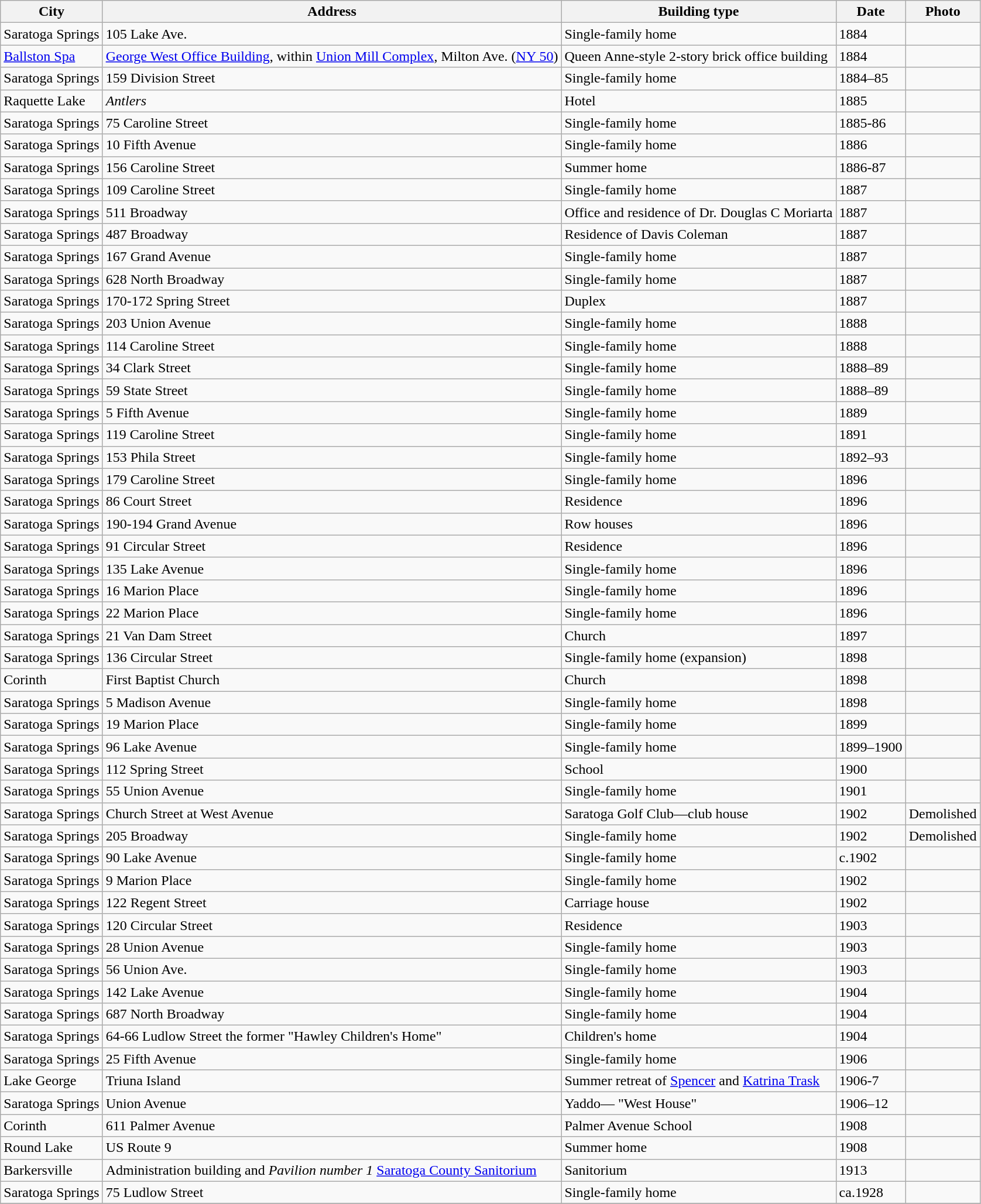<table class="wikitable sortable">
<tr>
<th>City</th>
<th>Address</th>
<th>Building type</th>
<th>Date</th>
<th>Photo</th>
</tr>
<tr>
<td>Saratoga Springs</td>
<td>105 Lake Ave.</td>
<td>Single-family home</td>
<td>1884</td>
<td></td>
</tr>
<tr>
<td><a href='#'>Ballston Spa</a></td>
<td><a href='#'>George West Office Building</a>, within <a href='#'>Union Mill Complex</a>, Milton Ave. (<a href='#'>NY 50</a>)</td>
<td>Queen Anne-style 2-story brick office building</td>
<td>1884</td>
<td></td>
</tr>
<tr>
<td>Saratoga Springs</td>
<td>159 Division Street</td>
<td>Single-family home</td>
<td>1884–85</td>
<td></td>
</tr>
<tr>
<td>Raquette Lake</td>
<td><em>Antlers</em></td>
<td>Hotel</td>
<td>1885</td>
<td></td>
</tr>
<tr>
<td>Saratoga Springs</td>
<td>75 Caroline Street</td>
<td>Single-family home</td>
<td>1885-86</td>
<td></td>
</tr>
<tr>
<td>Saratoga Springs</td>
<td>10 Fifth Avenue</td>
<td>Single-family home</td>
<td>1886</td>
<td></td>
</tr>
<tr>
<td>Saratoga Springs</td>
<td>156 Caroline Street</td>
<td>Summer home</td>
<td>1886-87</td>
<td></td>
</tr>
<tr>
<td>Saratoga Springs</td>
<td>109 Caroline Street</td>
<td>Single-family home</td>
<td>1887</td>
<td></td>
</tr>
<tr>
<td>Saratoga Springs</td>
<td>511 Broadway</td>
<td>Office and residence of Dr. Douglas C Moriarta</td>
<td>1887</td>
<td></td>
</tr>
<tr>
<td>Saratoga Springs</td>
<td>487 Broadway</td>
<td>Residence of Davis Coleman</td>
<td>1887</td>
<td></td>
</tr>
<tr>
<td>Saratoga Springs</td>
<td>167 Grand Avenue</td>
<td>Single-family home</td>
<td>1887</td>
<td></td>
</tr>
<tr>
<td>Saratoga Springs</td>
<td>628 North Broadway</td>
<td>Single-family home</td>
<td>1887</td>
<td></td>
</tr>
<tr>
<td>Saratoga Springs</td>
<td>170-172 Spring Street</td>
<td>Duplex</td>
<td>1887</td>
<td></td>
</tr>
<tr>
<td>Saratoga Springs</td>
<td>203 Union Avenue</td>
<td>Single-family home</td>
<td>1888</td>
<td></td>
</tr>
<tr>
<td>Saratoga Springs</td>
<td>114 Caroline Street</td>
<td>Single-family home</td>
<td>1888</td>
<td></td>
</tr>
<tr>
<td>Saratoga Springs</td>
<td>34 Clark Street</td>
<td>Single-family home</td>
<td>1888–89</td>
<td></td>
</tr>
<tr>
<td>Saratoga Springs</td>
<td>59 State Street</td>
<td>Single-family home</td>
<td>1888–89</td>
<td></td>
</tr>
<tr>
<td>Saratoga Springs</td>
<td>5 Fifth Avenue</td>
<td>Single-family home</td>
<td>1889</td>
<td></td>
</tr>
<tr>
<td>Saratoga Springs</td>
<td>119 Caroline Street</td>
<td>Single-family home</td>
<td>1891</td>
<td></td>
</tr>
<tr>
<td>Saratoga Springs</td>
<td>153 Phila Street</td>
<td>Single-family home</td>
<td>1892–93</td>
<td></td>
</tr>
<tr>
<td>Saratoga Springs</td>
<td>179 Caroline Street</td>
<td>Single-family home</td>
<td>1896</td>
<td></td>
</tr>
<tr>
<td>Saratoga Springs</td>
<td>86 Court Street</td>
<td>Residence</td>
<td>1896</td>
<td></td>
</tr>
<tr>
<td>Saratoga Springs</td>
<td>190-194 Grand Avenue</td>
<td>Row houses</td>
<td>1896</td>
<td></td>
</tr>
<tr>
<td>Saratoga Springs</td>
<td>91 Circular Street</td>
<td>Residence</td>
<td>1896</td>
<td></td>
</tr>
<tr>
<td>Saratoga Springs</td>
<td>135 Lake Avenue</td>
<td>Single-family home</td>
<td>1896</td>
<td></td>
</tr>
<tr>
<td>Saratoga Springs</td>
<td>16 Marion Place</td>
<td>Single-family home</td>
<td>1896</td>
<td></td>
</tr>
<tr>
<td>Saratoga Springs</td>
<td>22 Marion Place</td>
<td>Single-family home</td>
<td>1896</td>
<td></td>
</tr>
<tr>
<td>Saratoga Springs</td>
<td>21 Van Dam Street</td>
<td>Church</td>
<td>1897</td>
<td></td>
</tr>
<tr>
<td>Saratoga Springs</td>
<td>136 Circular Street</td>
<td>Single-family home (expansion)</td>
<td>1898</td>
<td></td>
</tr>
<tr>
<td>Corinth</td>
<td>First Baptist Church</td>
<td>Church</td>
<td>1898</td>
<td></td>
</tr>
<tr>
<td>Saratoga Springs</td>
<td>5 Madison Avenue</td>
<td>Single-family home</td>
<td>1898</td>
<td></td>
</tr>
<tr>
<td>Saratoga Springs</td>
<td>19 Marion Place</td>
<td>Single-family home</td>
<td>1899</td>
<td></td>
</tr>
<tr>
<td>Saratoga Springs</td>
<td>96 Lake Avenue</td>
<td>Single-family home</td>
<td>1899–1900</td>
<td></td>
</tr>
<tr>
<td>Saratoga Springs</td>
<td>112 Spring Street</td>
<td>School</td>
<td>1900</td>
<td></td>
</tr>
<tr>
<td>Saratoga Springs</td>
<td>55 Union Avenue</td>
<td>Single-family home</td>
<td>1901</td>
<td></td>
</tr>
<tr>
<td>Saratoga Springs</td>
<td>Church Street at West Avenue</td>
<td>Saratoga Golf Club—club house</td>
<td>1902</td>
<td>Demolished</td>
</tr>
<tr>
<td>Saratoga Springs</td>
<td>205 Broadway</td>
<td>Single-family home</td>
<td>1902</td>
<td>Demolished</td>
</tr>
<tr>
<td>Saratoga Springs</td>
<td>90 Lake Avenue</td>
<td>Single-family home</td>
<td>c.1902</td>
<td></td>
</tr>
<tr>
<td>Saratoga Springs</td>
<td>9 Marion Place</td>
<td>Single-family home</td>
<td>1902</td>
<td></td>
</tr>
<tr>
<td>Saratoga Springs</td>
<td>122 Regent Street</td>
<td>Carriage house</td>
<td>1902</td>
<td></td>
</tr>
<tr>
<td>Saratoga Springs</td>
<td>120 Circular Street</td>
<td>Residence</td>
<td>1903</td>
<td></td>
</tr>
<tr>
<td>Saratoga Springs</td>
<td>28 Union Avenue</td>
<td>Single-family home</td>
<td>1903</td>
<td></td>
</tr>
<tr>
<td>Saratoga Springs</td>
<td>56 Union Ave.</td>
<td>Single-family home</td>
<td>1903</td>
<td></td>
</tr>
<tr>
<td>Saratoga Springs</td>
<td>142 Lake Avenue</td>
<td>Single-family home</td>
<td>1904</td>
<td></td>
</tr>
<tr>
<td>Saratoga Springs</td>
<td>687 North Broadway</td>
<td>Single-family home</td>
<td>1904</td>
<td></td>
</tr>
<tr>
<td>Saratoga Springs</td>
<td>64-66 Ludlow Street the former "Hawley Children's Home"</td>
<td>Children's home</td>
<td>1904</td>
<td></td>
</tr>
<tr>
<td>Saratoga Springs</td>
<td>25 Fifth Avenue</td>
<td>Single-family home</td>
<td>1906</td>
<td></td>
</tr>
<tr>
<td>Lake George</td>
<td>Triuna Island</td>
<td>Summer retreat of <a href='#'>Spencer</a> and <a href='#'>Katrina Trask</a></td>
<td>1906-7</td>
<td></td>
</tr>
<tr>
<td>Saratoga Springs</td>
<td>Union Avenue</td>
<td>Yaddo— "West House"</td>
<td>1906–12</td>
<td></td>
</tr>
<tr>
<td>Corinth</td>
<td>611 Palmer Avenue</td>
<td>Palmer Avenue School</td>
<td>1908</td>
<td></td>
</tr>
<tr>
<td>Round Lake</td>
<td>US Route 9</td>
<td>Summer home</td>
<td>1908</td>
<td></td>
</tr>
<tr>
<td>Barkersville</td>
<td>Administration building and <em>Pavilion number 1</em> <a href='#'>Saratoga County Sanitorium</a></td>
<td>Sanitorium</td>
<td>1913</td>
<td></td>
</tr>
<tr>
<td>Saratoga Springs</td>
<td>75 Ludlow Street</td>
<td>Single-family home</td>
<td>ca.1928</td>
<td></td>
</tr>
<tr>
</tr>
</table>
